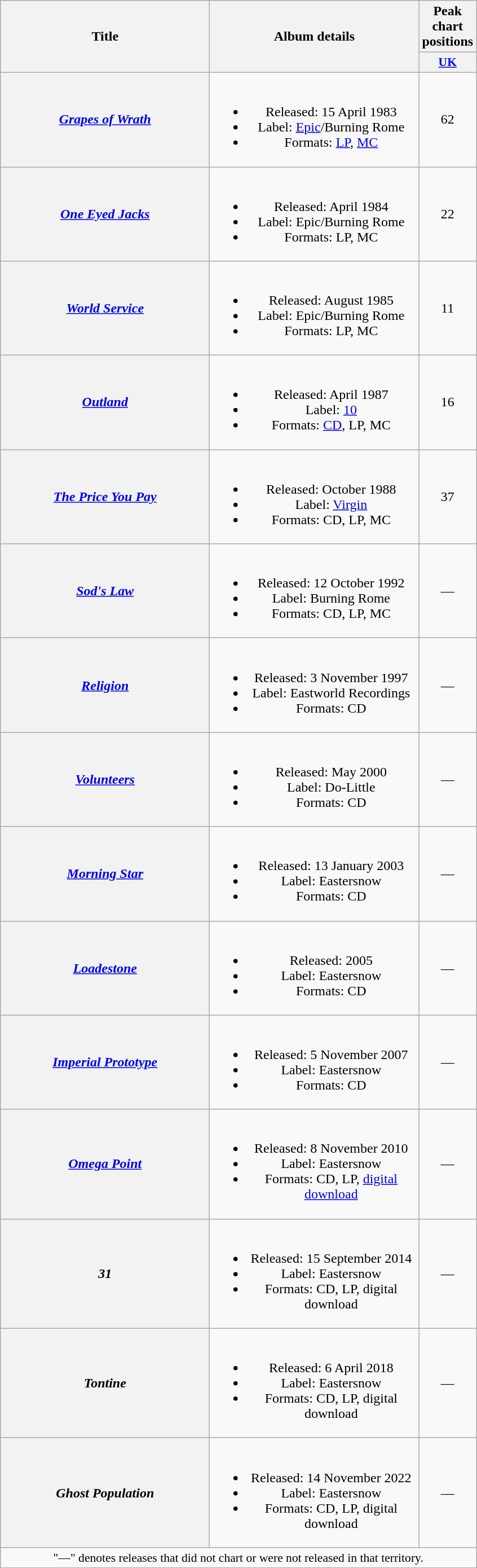<table class="wikitable plainrowheaders" style="text-align:center;">
<tr>
<th rowspan="2" scope="col" style="width:15em;">Title</th>
<th rowspan="2" scope="col" style="width:15em;">Album details</th>
<th>Peak chart positions</th>
</tr>
<tr>
<th scope="col" style="width:2em;font-size:90%;"><a href='#'>UK</a><br></th>
</tr>
<tr>
<th scope="row"><em><a href='#'>Grapes of Wrath</a></em></th>
<td><br><ul><li>Released: 15 April 1983</li><li>Label: <a href='#'>Epic</a>/Burning Rome</li><li>Formats: <a href='#'>LP</a>, <a href='#'>MC</a></li></ul></td>
<td>62</td>
</tr>
<tr>
<th scope="row"><em><a href='#'>One Eyed Jacks</a></em></th>
<td><br><ul><li>Released: April 1984</li><li>Label: Epic/Burning Rome</li><li>Formats: LP, MC</li></ul></td>
<td>22</td>
</tr>
<tr>
<th scope="row"><em><a href='#'>World Service</a></em></th>
<td><br><ul><li>Released: August 1985</li><li>Label: Epic/Burning Rome</li><li>Formats: LP, MC</li></ul></td>
<td>11</td>
</tr>
<tr>
<th scope="row"><em><a href='#'>Outland</a></em></th>
<td><br><ul><li>Released: April 1987</li><li>Label: <a href='#'>10</a></li><li>Formats: <a href='#'>CD</a>, LP, MC</li></ul></td>
<td>16</td>
</tr>
<tr>
<th scope="row"><em><a href='#'>The Price You Pay</a></em></th>
<td><br><ul><li>Released: October 1988</li><li>Label: <a href='#'>Virgin</a></li><li>Formats: CD, LP, MC</li></ul></td>
<td>37</td>
</tr>
<tr>
<th scope="row"><em><a href='#'>Sod's Law</a></em></th>
<td><br><ul><li>Released: 12 October 1992</li><li>Label: Burning Rome</li><li>Formats: CD, LP, MC</li></ul></td>
<td>—</td>
</tr>
<tr>
<th scope="row"><em><a href='#'>Religion</a></em></th>
<td><br><ul><li>Released: 3 November 1997</li><li>Label: Eastworld Recordings</li><li>Formats: CD</li></ul></td>
<td>—</td>
</tr>
<tr>
<th scope="row"><em><a href='#'>Volunteers</a></em></th>
<td><br><ul><li>Released: May 2000</li><li>Label: Do-Little</li><li>Formats: CD</li></ul></td>
<td>—</td>
</tr>
<tr>
<th scope="row"><em><a href='#'>Morning Star</a></em></th>
<td><br><ul><li>Released: 13 January 2003</li><li>Label: Eastersnow</li><li>Formats: CD</li></ul></td>
<td>—</td>
</tr>
<tr>
<th scope="row"><em><a href='#'>Loadestone</a></em></th>
<td><br><ul><li>Released: 2005</li><li>Label: Eastersnow</li><li>Formats: CD</li></ul></td>
<td>—</td>
</tr>
<tr>
<th scope="row"><em><a href='#'>Imperial Prototype</a></em></th>
<td><br><ul><li>Released: 5 November 2007</li><li>Label: Eastersnow</li><li>Formats: CD</li></ul></td>
<td>—</td>
</tr>
<tr>
<th scope="row"><em><a href='#'>Omega Point</a></em></th>
<td><br><ul><li>Released: 8 November 2010</li><li>Label: Eastersnow</li><li>Formats: CD, LP, <a href='#'>digital download</a></li></ul></td>
<td>—</td>
</tr>
<tr>
<th scope="row"><em>31</em></th>
<td><br><ul><li>Released: 15 September 2014</li><li>Label: Eastersnow</li><li>Formats: CD, LP, digital download</li></ul></td>
<td>—</td>
</tr>
<tr>
<th scope="row"><em>Tontine</em></th>
<td><br><ul><li>Released: 6 April 2018</li><li>Label: Eastersnow</li><li>Formats: CD, LP, digital download</li></ul></td>
<td>—</td>
</tr>
<tr>
<th scope="row"><em>Ghost Population</em></th>
<td><br><ul><li>Released: 14 November 2022</li><li>Label: Eastersnow</li><li>Formats: CD, LP, digital download</li></ul></td>
<td>—</td>
</tr>
<tr>
<td colspan="3" style="font-size:90%">"—" denotes releases that did not chart or were not released in that territory.</td>
</tr>
</table>
